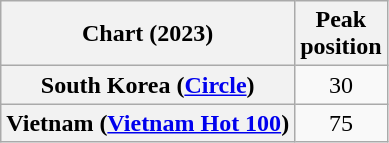<table class="wikitable sortable plainrowheaders" style="text-align:center">
<tr>
<th scope="col">Chart (2023)</th>
<th scope="col">Peak<br>position</th>
</tr>
<tr>
<th scope="row">South Korea (<a href='#'>Circle</a>)</th>
<td>30</td>
</tr>
<tr>
<th scope="row">Vietnam (<a href='#'>Vietnam Hot 100</a>)</th>
<td>75</td>
</tr>
</table>
